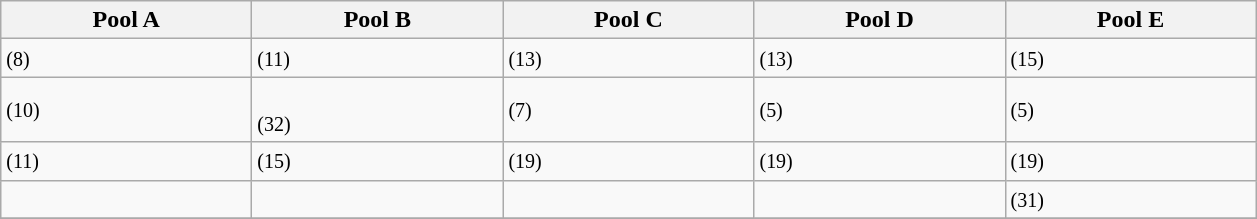<table class="wikitable" style="float:left;">
<tr>
<th width=160>Pool A</th>
<th width=160>Pool B</th>
<th width=160>Pool C</th>
<th width=160>Pool D</th>
<th width=160>Pool E</th>
</tr>
<tr>
<td> <small>(8)</small></td>
<td> <small>(11)</small></td>
<td> <small>(13)</small></td>
<td> <small>(13)</small></td>
<td> <small>(15)</small></td>
</tr>
<tr>
<td> <small>(10)</small></td>
<td><br> <small>(32)</small></td>
<td> <small>(7)</small></td>
<td> <small>(5)</small></td>
<td> <small>(5)</small></td>
</tr>
<tr>
<td> <small>(11)</small></td>
<td> <small>(15)</small></td>
<td> <small>(19)</small></td>
<td> <small>(19)</small></td>
<td> <small>(19)</small></td>
</tr>
<tr>
<td></td>
<td></td>
<td></td>
<td></td>
<td> <small>(31)</small></td>
</tr>
<tr>
</tr>
</table>
